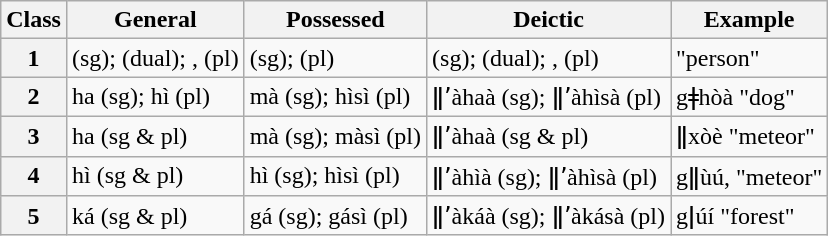<table class="wikitable">
<tr>
<th>Class</th>
<th>General</th>
<th>Possessed</th>
<th>Deictic</th>
<th>Example</th>
</tr>
<tr>
<th>1</th>
<td> (sg);  (dual); ,  (pl)</td>
<td> (sg);  (pl)</td>
<td> (sg);  (dual); ,  (pl)</td>
<td> "person"</td>
</tr>
<tr>
<th>2</th>
<td>ha (sg); hì (pl)</td>
<td>mà (sg); hìsì (pl)</td>
<td>ǁʼàhaà (sg); ǁʼàhìsà (pl)</td>
<td>gǂhòà "dog"</td>
</tr>
<tr>
<th>3</th>
<td>ha (sg & pl)</td>
<td>mà (sg); màsì (pl)</td>
<td>ǁʼàhaà (sg & pl)</td>
<td>ǁxòè "meteor"</td>
</tr>
<tr>
<th>4</th>
<td>hì (sg & pl)</td>
<td>hì (sg); hìsì (pl)</td>
<td>ǁʼàhìà (sg); ǁʼàhìsà (pl)</td>
<td>gǁùú, "meteor"</td>
</tr>
<tr>
<th>5</th>
<td>ká (sg & pl)</td>
<td>gá (sg); gásì (pl)</td>
<td>ǁʼàkáà (sg); ǁʼàkásà (pl)</td>
<td>gǀúí "forest"</td>
</tr>
</table>
